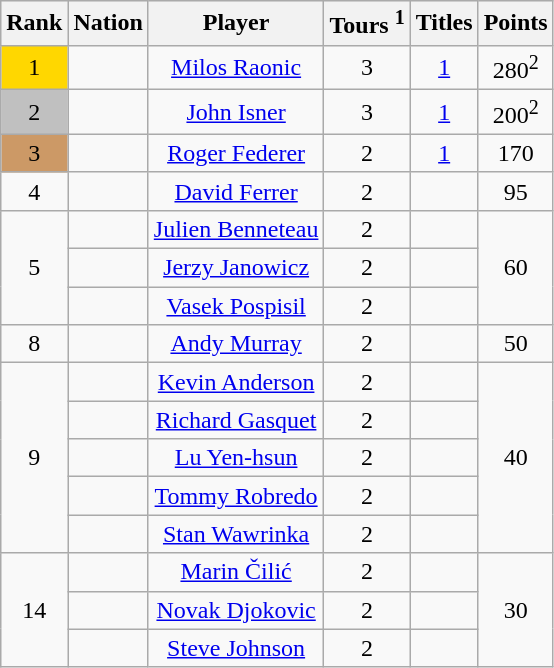<table class="sortable wikitable" style="text-align:center">
<tr bgcolor="#efefef">
<th>Rank</th>
<th>Nation</th>
<th>Player</th>
<th>Tours <sup>1</sup></th>
<th>Titles</th>
<th>Points</th>
</tr>
<tr>
<td style="background:gold;">1</td>
<td></td>
<td><a href='#'>Milos Raonic</a></td>
<td>3</td>
<td><a href='#'>1</a></td>
<td>280<sup>2</sup></td>
</tr>
<tr>
<td style="background:silver;">2</td>
<td></td>
<td><a href='#'>John Isner</a></td>
<td>3</td>
<td><a href='#'>1</a></td>
<td>200<sup>2</sup></td>
</tr>
<tr>
<td style="background:#c96;">3</td>
<td></td>
<td><a href='#'>Roger Federer</a></td>
<td>2</td>
<td><a href='#'>1</a></td>
<td>170</td>
</tr>
<tr>
<td>4</td>
<td></td>
<td><a href='#'>David Ferrer</a></td>
<td>2</td>
<td></td>
<td>95</td>
</tr>
<tr>
<td rowspan=3>5</td>
<td></td>
<td><a href='#'>Julien Benneteau</a></td>
<td>2</td>
<td></td>
<td rowspan=3>60</td>
</tr>
<tr>
<td></td>
<td><a href='#'>Jerzy Janowicz</a></td>
<td>2</td>
<td></td>
</tr>
<tr>
<td></td>
<td><a href='#'>Vasek Pospisil</a></td>
<td>2</td>
<td></td>
</tr>
<tr>
<td>8</td>
<td></td>
<td><a href='#'>Andy Murray</a></td>
<td>2</td>
<td></td>
<td>50</td>
</tr>
<tr>
<td rowspan=5>9</td>
<td></td>
<td><a href='#'>Kevin Anderson</a></td>
<td>2</td>
<td></td>
<td rowspan=5>40</td>
</tr>
<tr>
<td></td>
<td><a href='#'>Richard Gasquet</a></td>
<td>2</td>
<td></td>
</tr>
<tr>
<td></td>
<td><a href='#'>Lu Yen-hsun</a></td>
<td>2</td>
<td></td>
</tr>
<tr>
<td></td>
<td><a href='#'>Tommy Robredo</a></td>
<td>2</td>
<td></td>
</tr>
<tr>
<td></td>
<td><a href='#'>Stan Wawrinka</a></td>
<td>2</td>
<td></td>
</tr>
<tr>
<td rowspan=3>14</td>
<td></td>
<td><a href='#'>Marin Čilić</a></td>
<td>2</td>
<td></td>
<td rowspan=3>30</td>
</tr>
<tr>
<td></td>
<td><a href='#'>Novak Djokovic</a></td>
<td>2</td>
<td></td>
</tr>
<tr>
<td></td>
<td><a href='#'>Steve Johnson</a></td>
<td>2</td>
<td></td>
</tr>
</table>
